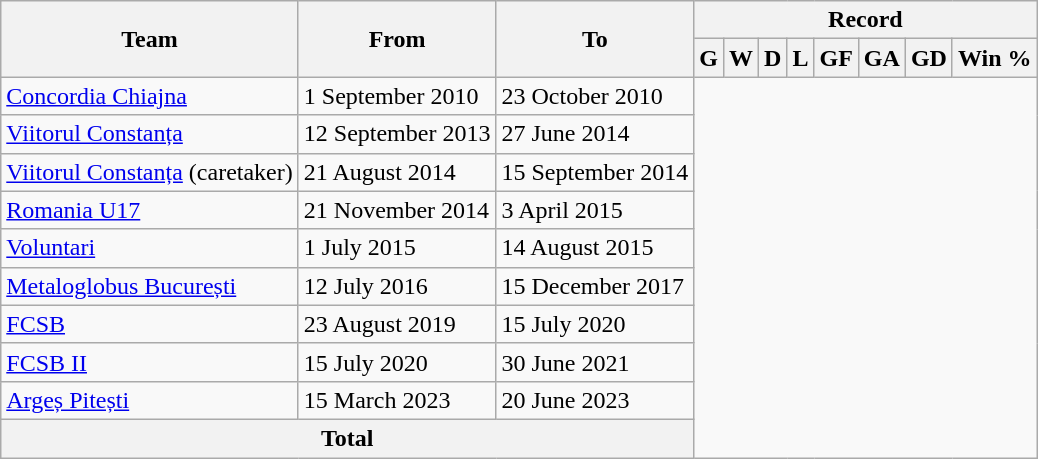<table class="wikitable" style="text-align: center">
<tr>
<th rowspan=2>Team</th>
<th rowspan=2>From</th>
<th rowspan=2>To</th>
<th colspan=8>Record</th>
</tr>
<tr>
<th>G</th>
<th>W</th>
<th>D</th>
<th>L</th>
<th>GF</th>
<th>GA</th>
<th>GD</th>
<th>Win %</th>
</tr>
<tr>
<td align=left> <a href='#'>Concordia Chiajna</a></td>
<td align=left>1 September 2010</td>
<td align=left>23 October 2010<br></td>
</tr>
<tr>
<td align=left> <a href='#'>Viitorul Constanța</a></td>
<td align=left>12 September 2013</td>
<td align=left>27 June 2014<br></td>
</tr>
<tr>
<td align=left> <a href='#'>Viitorul Constanța</a> (caretaker)</td>
<td align=left>21 August 2014</td>
<td align=left>15 September 2014<br></td>
</tr>
<tr>
<td align=left> <a href='#'>Romania U17</a></td>
<td align=left>21 November 2014</td>
<td align=left>3 April 2015<br></td>
</tr>
<tr>
<td align=left> <a href='#'>Voluntari</a></td>
<td align=left>1 July 2015</td>
<td align=left>14 August 2015<br></td>
</tr>
<tr>
<td align=left> <a href='#'>Metaloglobus București</a></td>
<td align=left>12 July 2016</td>
<td align=left>15 December 2017<br></td>
</tr>
<tr>
<td align=left> <a href='#'>FCSB</a></td>
<td align=left>23 August 2019</td>
<td align=left>15 July 2020<br></td>
</tr>
<tr>
<td align=left> <a href='#'>FCSB II</a></td>
<td align=left>15 July 2020</td>
<td align=left>30 June 2021<br></td>
</tr>
<tr>
<td align=left> <a href='#'>Argeș Pitești</a></td>
<td align=left>15 March 2023</td>
<td align=left>20 June 2023<br></td>
</tr>
<tr>
<th colspan="3">Total<br></th>
</tr>
</table>
